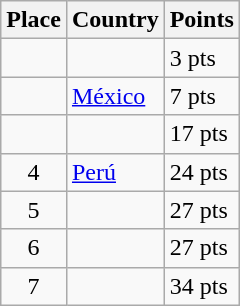<table class=wikitable>
<tr>
<th>Place</th>
<th>Country</th>
<th>Points</th>
</tr>
<tr>
<td align=center></td>
<td></td>
<td>3 pts</td>
</tr>
<tr>
<td align=center></td>
<td> <a href='#'>México</a></td>
<td>7 pts</td>
</tr>
<tr>
<td align=center></td>
<td></td>
<td>17 pts</td>
</tr>
<tr>
<td align=center>4</td>
<td> <a href='#'>Perú</a></td>
<td>24 pts</td>
</tr>
<tr>
<td align=center>5</td>
<td></td>
<td>27 pts</td>
</tr>
<tr>
<td align=center>6</td>
<td></td>
<td>27 pts</td>
</tr>
<tr>
<td align=center>7</td>
<td></td>
<td>34 pts</td>
</tr>
</table>
